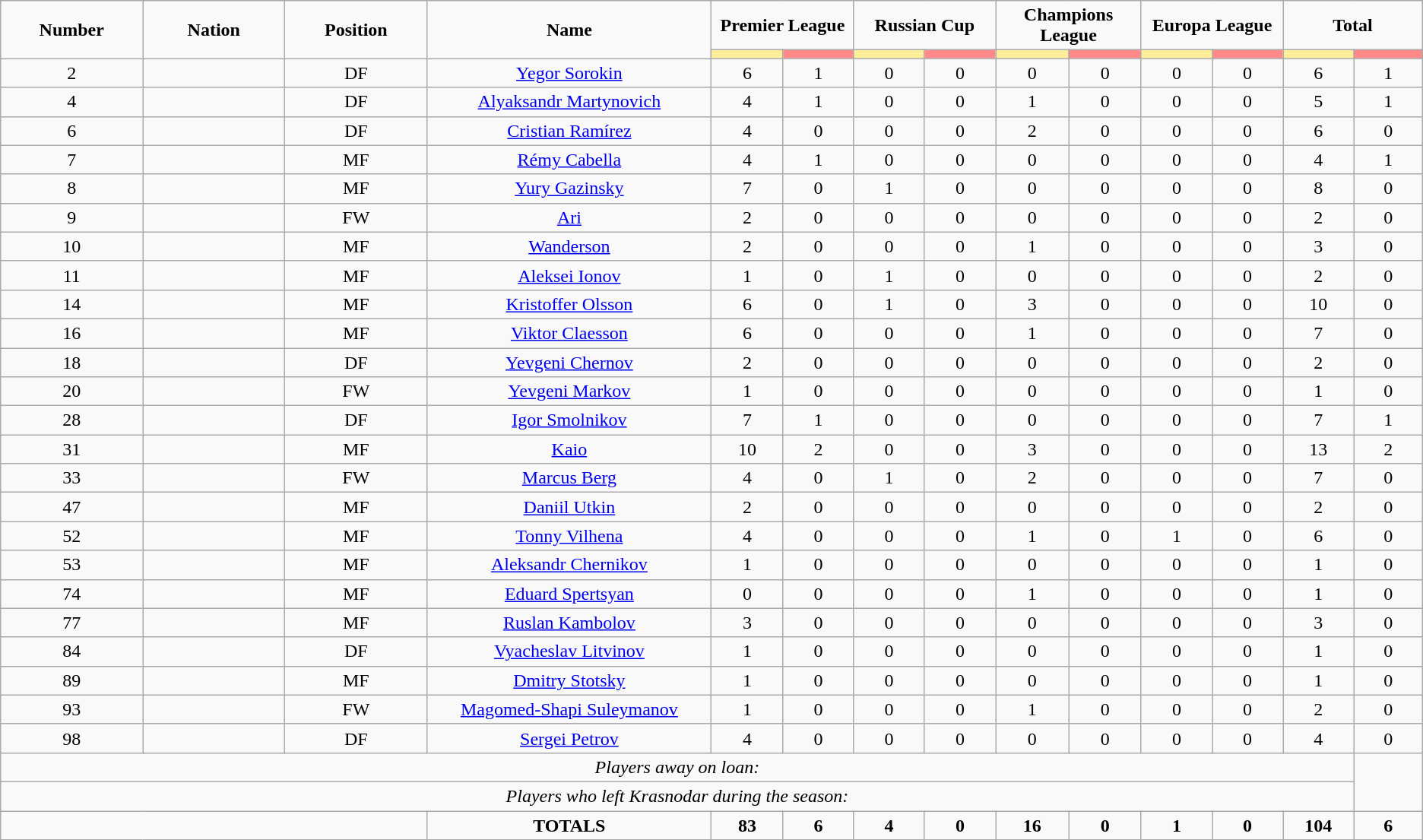<table class="wikitable" style="font-size: 100%; text-align: center;">
<tr>
<td rowspan="2" width="10%" align="center"><strong>Number</strong></td>
<td rowspan="2" width="10%" align="center"><strong>Nation</strong></td>
<td rowspan="2" width="10%" align="center"><strong>Position</strong></td>
<td rowspan="2" width="20%" align="center"><strong>Name</strong></td>
<td colspan="2" align="center"><strong>Premier League</strong></td>
<td colspan="2" align="center"><strong>Russian Cup</strong></td>
<td colspan="2" align="center"><strong>Champions League</strong></td>
<td colspan="2" align="center"><strong>Europa League</strong></td>
<td colspan="2" align="center"><strong>Total</strong></td>
</tr>
<tr>
<th width=60 style="background: #FFEE99"></th>
<th width=60 style="background: #FF8888"></th>
<th width=60 style="background: #FFEE99"></th>
<th width=60 style="background: #FF8888"></th>
<th width=60 style="background: #FFEE99"></th>
<th width=60 style="background: #FF8888"></th>
<th width=60 style="background: #FFEE99"></th>
<th width=60 style="background: #FF8888"></th>
<th width=60 style="background: #FFEE99"></th>
<th width=60 style="background: #FF8888"></th>
</tr>
<tr>
<td>2</td>
<td></td>
<td>DF</td>
<td><a href='#'>Yegor Sorokin</a></td>
<td>6</td>
<td>1</td>
<td>0</td>
<td>0</td>
<td>0</td>
<td>0</td>
<td>0</td>
<td>0</td>
<td>6</td>
<td>1</td>
</tr>
<tr>
<td>4</td>
<td></td>
<td>DF</td>
<td><a href='#'>Alyaksandr Martynovich</a></td>
<td>4</td>
<td>1</td>
<td>0</td>
<td>0</td>
<td>1</td>
<td>0</td>
<td>0</td>
<td>0</td>
<td>5</td>
<td>1</td>
</tr>
<tr>
<td>6</td>
<td></td>
<td>DF</td>
<td><a href='#'>Cristian Ramírez</a></td>
<td>4</td>
<td>0</td>
<td>0</td>
<td>0</td>
<td>2</td>
<td>0</td>
<td>0</td>
<td>0</td>
<td>6</td>
<td>0</td>
</tr>
<tr>
<td>7</td>
<td></td>
<td>MF</td>
<td><a href='#'>Rémy Cabella</a></td>
<td>4</td>
<td>1</td>
<td>0</td>
<td>0</td>
<td>0</td>
<td>0</td>
<td>0</td>
<td>0</td>
<td>4</td>
<td>1</td>
</tr>
<tr>
<td>8</td>
<td></td>
<td>MF</td>
<td><a href='#'>Yury Gazinsky</a></td>
<td>7</td>
<td>0</td>
<td>1</td>
<td>0</td>
<td>0</td>
<td>0</td>
<td>0</td>
<td>0</td>
<td>8</td>
<td>0</td>
</tr>
<tr>
<td>9</td>
<td></td>
<td>FW</td>
<td><a href='#'>Ari</a></td>
<td>2</td>
<td>0</td>
<td>0</td>
<td>0</td>
<td>0</td>
<td>0</td>
<td>0</td>
<td>0</td>
<td>2</td>
<td>0</td>
</tr>
<tr>
<td>10</td>
<td></td>
<td>MF</td>
<td><a href='#'>Wanderson</a></td>
<td>2</td>
<td>0</td>
<td>0</td>
<td>0</td>
<td>1</td>
<td>0</td>
<td>0</td>
<td>0</td>
<td>3</td>
<td>0</td>
</tr>
<tr>
<td>11</td>
<td></td>
<td>MF</td>
<td><a href='#'>Aleksei Ionov</a></td>
<td>1</td>
<td>0</td>
<td>1</td>
<td>0</td>
<td>0</td>
<td>0</td>
<td>0</td>
<td>0</td>
<td>2</td>
<td>0</td>
</tr>
<tr>
<td>14</td>
<td></td>
<td>MF</td>
<td><a href='#'>Kristoffer Olsson</a></td>
<td>6</td>
<td>0</td>
<td>1</td>
<td>0</td>
<td>3</td>
<td>0</td>
<td>0</td>
<td>0</td>
<td>10</td>
<td>0</td>
</tr>
<tr>
<td>16</td>
<td></td>
<td>MF</td>
<td><a href='#'>Viktor Claesson</a></td>
<td>6</td>
<td>0</td>
<td>0</td>
<td>0</td>
<td>1</td>
<td>0</td>
<td>0</td>
<td>0</td>
<td>7</td>
<td>0</td>
</tr>
<tr>
<td>18</td>
<td></td>
<td>DF</td>
<td><a href='#'>Yevgeni Chernov</a></td>
<td>2</td>
<td>0</td>
<td>0</td>
<td>0</td>
<td>0</td>
<td>0</td>
<td>0</td>
<td>0</td>
<td>2</td>
<td>0</td>
</tr>
<tr>
<td>20</td>
<td></td>
<td>FW</td>
<td><a href='#'>Yevgeni Markov</a></td>
<td>1</td>
<td>0</td>
<td>0</td>
<td>0</td>
<td>0</td>
<td>0</td>
<td>0</td>
<td>0</td>
<td>1</td>
<td>0</td>
</tr>
<tr>
<td>28</td>
<td></td>
<td>DF</td>
<td><a href='#'>Igor Smolnikov</a></td>
<td>7</td>
<td>1</td>
<td>0</td>
<td>0</td>
<td>0</td>
<td>0</td>
<td>0</td>
<td>0</td>
<td>7</td>
<td>1</td>
</tr>
<tr>
<td>31</td>
<td></td>
<td>MF</td>
<td><a href='#'>Kaio</a></td>
<td>10</td>
<td>2</td>
<td>0</td>
<td>0</td>
<td>3</td>
<td>0</td>
<td>0</td>
<td>0</td>
<td>13</td>
<td>2</td>
</tr>
<tr>
<td>33</td>
<td></td>
<td>FW</td>
<td><a href='#'>Marcus Berg</a></td>
<td>4</td>
<td>0</td>
<td>1</td>
<td>0</td>
<td>2</td>
<td>0</td>
<td>0</td>
<td>0</td>
<td>7</td>
<td>0</td>
</tr>
<tr>
<td>47</td>
<td></td>
<td>MF</td>
<td><a href='#'>Daniil Utkin</a></td>
<td>2</td>
<td>0</td>
<td>0</td>
<td>0</td>
<td>0</td>
<td>0</td>
<td>0</td>
<td>0</td>
<td>2</td>
<td>0</td>
</tr>
<tr>
<td>52</td>
<td></td>
<td>MF</td>
<td><a href='#'>Tonny Vilhena</a></td>
<td>4</td>
<td>0</td>
<td>0</td>
<td>0</td>
<td>1</td>
<td>0</td>
<td>1</td>
<td>0</td>
<td>6</td>
<td>0</td>
</tr>
<tr>
<td>53</td>
<td></td>
<td>MF</td>
<td><a href='#'>Aleksandr Chernikov</a></td>
<td>1</td>
<td>0</td>
<td>0</td>
<td>0</td>
<td>0</td>
<td>0</td>
<td>0</td>
<td>0</td>
<td>1</td>
<td>0</td>
</tr>
<tr>
<td>74</td>
<td></td>
<td>MF</td>
<td><a href='#'>Eduard Spertsyan</a></td>
<td>0</td>
<td>0</td>
<td>0</td>
<td>0</td>
<td>1</td>
<td>0</td>
<td>0</td>
<td>0</td>
<td>1</td>
<td>0</td>
</tr>
<tr>
<td>77</td>
<td></td>
<td>MF</td>
<td><a href='#'>Ruslan Kambolov</a></td>
<td>3</td>
<td>0</td>
<td>0</td>
<td>0</td>
<td>0</td>
<td>0</td>
<td>0</td>
<td>0</td>
<td>3</td>
<td>0</td>
</tr>
<tr>
<td>84</td>
<td></td>
<td>DF</td>
<td><a href='#'>Vyacheslav Litvinov</a></td>
<td>1</td>
<td>0</td>
<td>0</td>
<td>0</td>
<td>0</td>
<td>0</td>
<td>0</td>
<td>0</td>
<td>1</td>
<td>0</td>
</tr>
<tr>
<td>89</td>
<td></td>
<td>MF</td>
<td><a href='#'>Dmitry Stotsky</a></td>
<td>1</td>
<td>0</td>
<td>0</td>
<td>0</td>
<td>0</td>
<td>0</td>
<td>0</td>
<td>0</td>
<td>1</td>
<td>0</td>
</tr>
<tr>
<td>93</td>
<td></td>
<td>FW</td>
<td><a href='#'>Magomed-Shapi Suleymanov</a></td>
<td>1</td>
<td>0</td>
<td>0</td>
<td>0</td>
<td>1</td>
<td>0</td>
<td>0</td>
<td>0</td>
<td>2</td>
<td>0</td>
</tr>
<tr>
<td>98</td>
<td></td>
<td>DF</td>
<td><a href='#'>Sergei Petrov</a></td>
<td>4</td>
<td>0</td>
<td>0</td>
<td>0</td>
<td>0</td>
<td>0</td>
<td>0</td>
<td>0</td>
<td>4</td>
<td>0</td>
</tr>
<tr>
<td colspan="13"><em>Players away on loan:</em></td>
</tr>
<tr>
<td colspan="13"><em>Players who left Krasnodar during the season:</em></td>
</tr>
<tr>
<td colspan="3"></td>
<td><strong>TOTALS</strong></td>
<td><strong>83</strong></td>
<td><strong>6</strong></td>
<td><strong>4</strong></td>
<td><strong>0</strong></td>
<td><strong>16</strong></td>
<td><strong>0</strong></td>
<td><strong>1</strong></td>
<td><strong>0</strong></td>
<td><strong>104</strong></td>
<td><strong>6</strong></td>
</tr>
</table>
